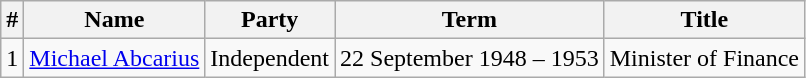<table class="wikitable">
<tr>
<th>#</th>
<th>Name</th>
<th>Party</th>
<th>Term</th>
<th>Title</th>
</tr>
<tr>
<td>1</td>
<td><a href='#'>Michael Abcarius</a></td>
<td>Independent</td>
<td>22 September 1948 – 1953</td>
<td>Minister of Finance</td>
</tr>
</table>
